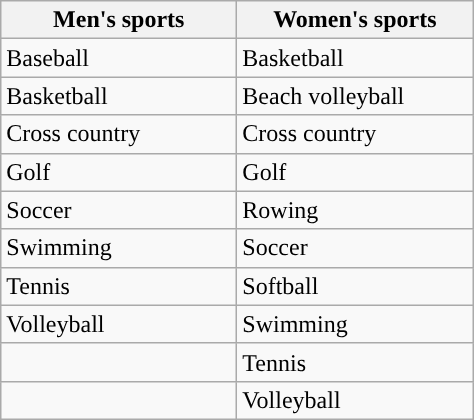<table class="wikitable"; style= "text-align: ">
<tr>
<th width=150px>Men's sports</th>
<th width=150px>Women's sports</th>
</tr>
<tr>
<td>Baseball</td>
<td>Basketball</td>
</tr>
<tr>
<td>Basketball</td>
<td>Beach volleyball</td>
</tr>
<tr>
<td>Cross country</td>
<td>Cross country</td>
</tr>
<tr>
<td>Golf</td>
<td>Golf</td>
</tr>
<tr>
<td>Soccer</td>
<td>Rowing</td>
</tr>
<tr>
<td>Swimming</td>
<td>Soccer</td>
</tr>
<tr>
<td>Tennis</td>
<td>Softball</td>
</tr>
<tr>
<td>Volleyball</td>
<td>Swimming</td>
</tr>
<tr>
<td></td>
<td>Tennis</td>
</tr>
<tr>
<td></td>
<td>Volleyball</td>
</tr>
</table>
